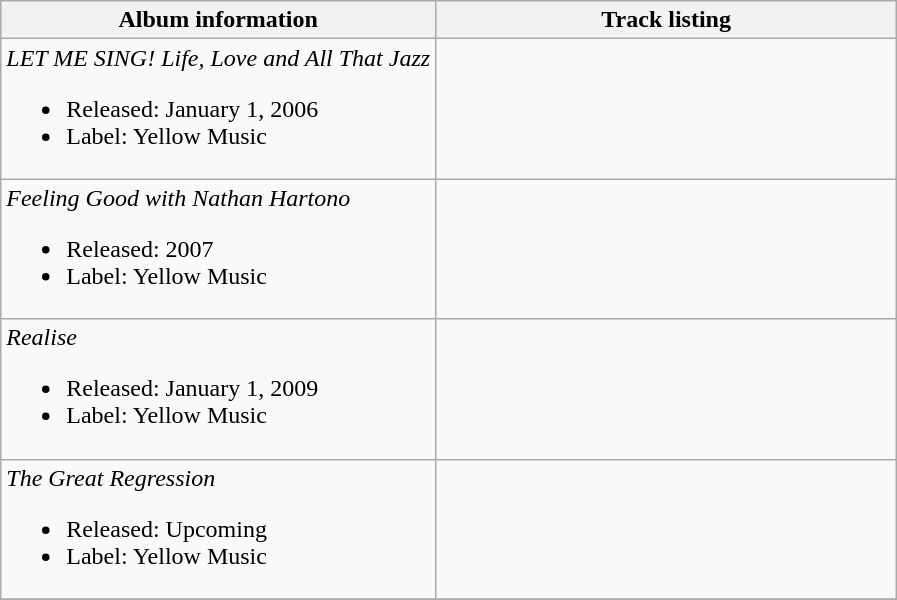<table class="wikitable sortable">
<tr>
<th>Album information</th>
<th align="center" width="300px">Track listing</th>
</tr>
<tr>
<td><em>LET ME SING! Life, Love and All That Jazz</em><br><ul><li>Released: January 1, 2006</li><li>Label: Yellow Music</li></ul></td>
<td style="font-size: 85%;"></td>
</tr>
<tr>
<td><em>Feeling Good with Nathan Hartono</em><br><ul><li>Released: 2007</li><li>Label: Yellow Music</li></ul></td>
<td style="font-size: 85%;"></td>
</tr>
<tr>
<td><em>Realise</em><br><ul><li>Released: January 1, 2009</li><li>Label: Yellow Music</li></ul></td>
<td style="font-size: 85%;"></td>
</tr>
<tr>
<td><em>The Great Regression</em><br><ul><li>Released: Upcoming</li><li>Label: Yellow Music</li></ul></td>
<td></td>
</tr>
<tr>
</tr>
</table>
